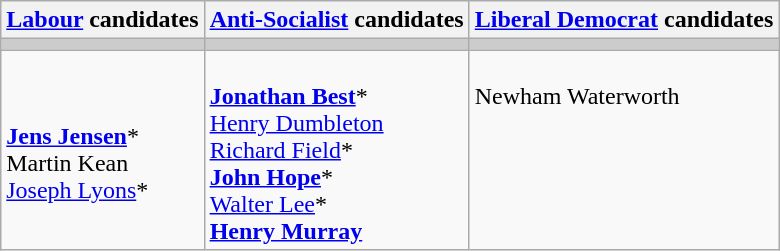<table class="wikitable">
<tr>
<th><a href='#'>Labour</a> candidates</th>
<th><a href='#'>Anti-Socialist</a> candidates</th>
<th><a href='#'>Liberal Democrat</a> candidates</th>
</tr>
<tr bgcolor="#cccccc">
<td></td>
<td></td>
<td></td>
</tr>
<tr>
<td><br><strong><a href='#'>Jens Jensen</a></strong>*<br>
Martin Kean<br>
<a href='#'>Joseph Lyons</a>*</td>
<td><br><strong><a href='#'>Jonathan Best</a></strong>*<br>
<a href='#'>Henry Dumbleton</a><br>
<a href='#'>Richard Field</a>*<br>
<strong><a href='#'>John Hope</a></strong>*<br>
<a href='#'>Walter Lee</a>*<br>
<strong><a href='#'>Henry Murray</a></strong></td>
<td valign=top><br>Newham Waterworth</td>
</tr>
</table>
